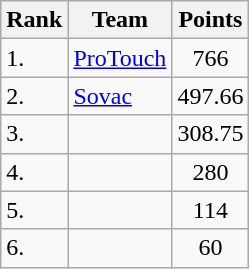<table class="wikitable sortable">
<tr>
<th>Rank</th>
<th>Team</th>
<th>Points</th>
</tr>
<tr>
<td>1.</td>
<td> <a href='#'>ProTouch</a></td>
<td align=center>766</td>
</tr>
<tr>
<td>2.</td>
<td> <a href='#'>Sovac</a></td>
<td align=center>497.66</td>
</tr>
<tr>
<td>3.</td>
<td> </td>
<td align=center>308.75</td>
</tr>
<tr>
<td>4.</td>
<td> </td>
<td align=center>280</td>
</tr>
<tr>
<td>5.</td>
<td> </td>
<td align=center>114</td>
</tr>
<tr>
<td>6.</td>
<td> </td>
<td align=center>60</td>
</tr>
</table>
